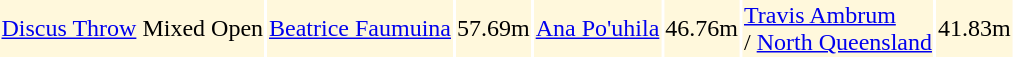<table>
<tr>
</tr>
<tr style="background-color:CornSilk">
<td><a href='#'>Discus Throw</a> Mixed Open</td>
<td align=left><a href='#'>Beatrice Faumuina</a> <br> </td>
<td>57.69m</td>
<td align=left><a href='#'>Ana Po'uhila</a> <br> </td>
<td>46.76m</td>
<td align=left><a href='#'>Travis Ambrum</a> <br> / <a href='#'>North Queensland</a></td>
<td>41.83m</td>
</tr>
</table>
